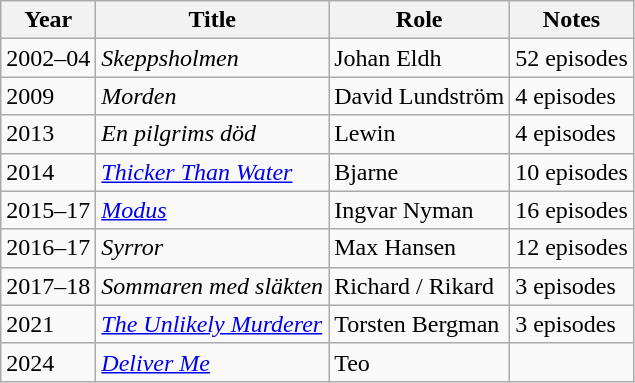<table class="wikitable sortable">
<tr>
<th>Year</th>
<th>Title</th>
<th>Role</th>
<th class="unsortable">Notes</th>
</tr>
<tr>
<td>2002–04</td>
<td><em>Skeppsholmen</em></td>
<td>Johan Eldh</td>
<td>52 episodes</td>
</tr>
<tr>
<td>2009</td>
<td><em>Morden</em></td>
<td>David Lundström</td>
<td>4 episodes</td>
</tr>
<tr>
<td>2013</td>
<td><em>En pilgrims död</em></td>
<td>Lewin</td>
<td>4 episodes</td>
</tr>
<tr>
<td>2014</td>
<td><em><a href='#'>Thicker Than Water</a></em></td>
<td>Bjarne</td>
<td>10 episodes</td>
</tr>
<tr>
<td>2015–17</td>
<td><em><a href='#'>Modus</a></em></td>
<td>Ingvar Nyman</td>
<td>16 episodes</td>
</tr>
<tr>
<td>2016–17</td>
<td><em>Syrror</em></td>
<td>Max Hansen</td>
<td>12 episodes</td>
</tr>
<tr>
<td>2017–18</td>
<td><em>Sommaren med släkten</em></td>
<td>Richard / Rikard</td>
<td>3 episodes</td>
</tr>
<tr>
<td>2021</td>
<td><em><a href='#'>The Unlikely Murderer</a></em></td>
<td>Torsten Bergman</td>
<td>3 episodes</td>
</tr>
<tr>
<td>2024</td>
<td><em><a href='#'>Deliver Me</a></em></td>
<td>Teo</td>
<td></td>
</tr>
</table>
